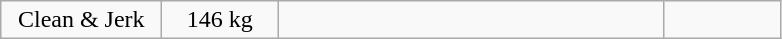<table class = "wikitable" style="text-align:center;">
<tr>
<td width=100>Clean & Jerk</td>
<td width=70>146 kg</td>
<td width=250 align=left></td>
<td width=70></td>
</tr>
</table>
